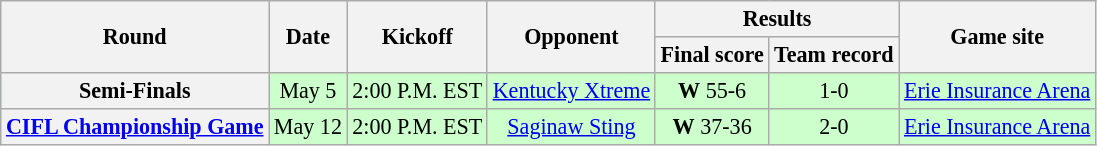<table class="wikitable" align="center" style="font-size: 92%">
<tr>
<th rowspan="2">Round</th>
<th rowspan="2">Date</th>
<th rowspan="2">Kickoff</th>
<th rowspan="2">Opponent</th>
<th colspan="2">Results</th>
<th rowspan="2">Game site</th>
</tr>
<tr>
<th>Final score</th>
<th>Team record</th>
</tr>
<tr style="background:#cfc">
<th>Semi-Finals</th>
<td style="text-align:center;">May 5</td>
<td style="text-align:center;">2:00 P.M. EST</td>
<td style="text-align:center;"><a href='#'>Kentucky Xtreme</a></td>
<td style="text-align:center;"><strong>W</strong> 55-6</td>
<td style="text-align:center;">1-0</td>
<td style="text-align:center;"><a href='#'>Erie Insurance Arena</a></td>
</tr>
<tr style="background:#cfc">
<th><a href='#'>CIFL Championship Game</a></th>
<td style="text-align:center;">May 12</td>
<td style="text-align:center;">2:00 P.M. EST</td>
<td style="text-align:center;"><a href='#'>Saginaw Sting</a></td>
<td style="text-align:center;"><strong>W</strong> 37-36</td>
<td style="text-align:center;">2-0</td>
<td style="text-align:center;"><a href='#'>Erie Insurance Arena</a></td>
</tr>
</table>
